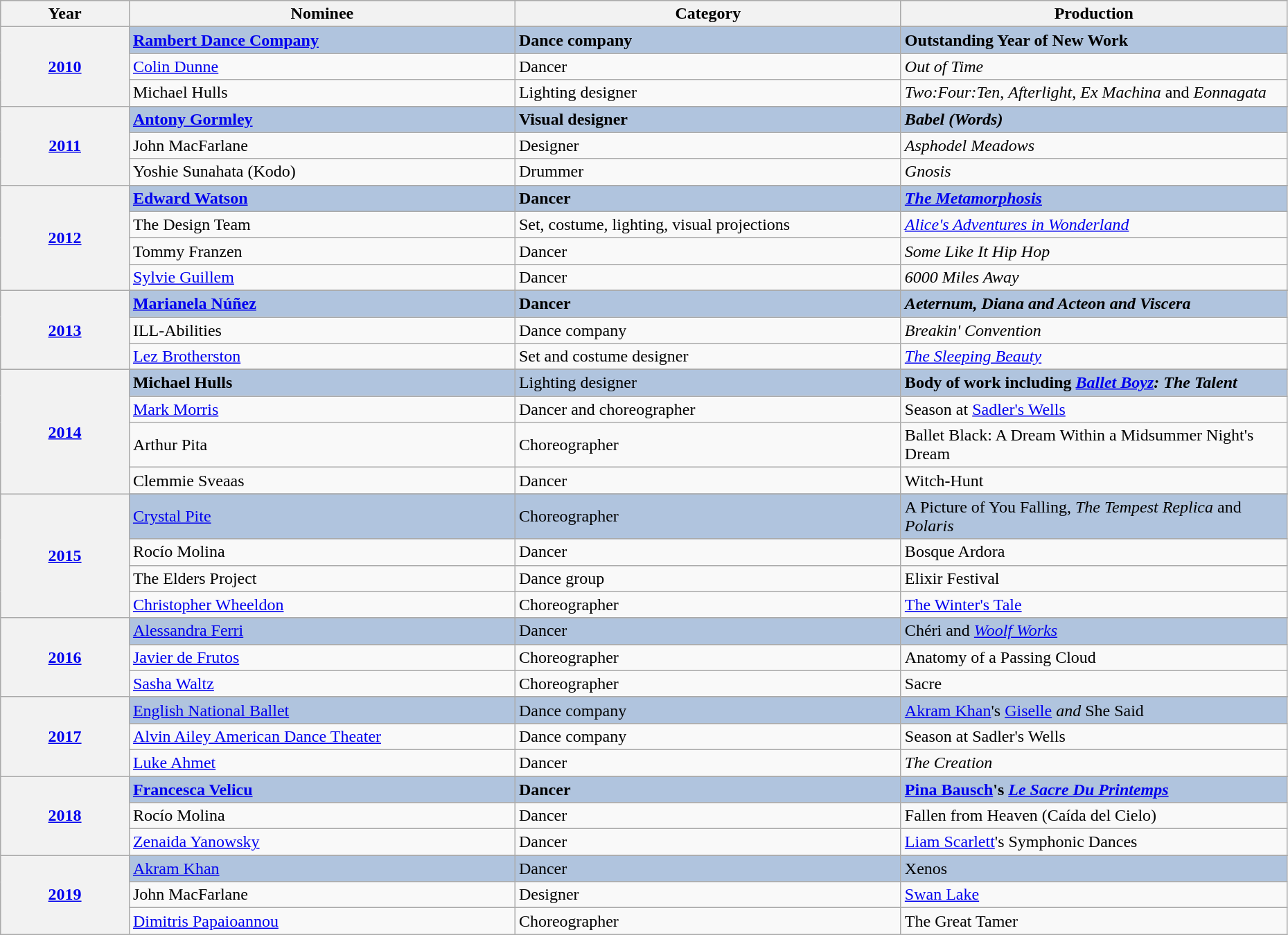<table class="wikitable" style="width:98%;">
<tr style="background:#bebebe;">
<th style="width:10%;">Year</th>
<th style="width:30%;">Nominee</th>
<th style="width:30%;">Category</th>
<th style="width:30%;">Production</th>
</tr>
<tr>
<th rowspan="4" align="center"><a href='#'>2010</a></th>
</tr>
<tr style="background:#B0C4DE">
<td><strong><a href='#'>Rambert Dance Company</a></strong></td>
<td><strong>Dance company</strong></td>
<td><strong>Outstanding Year of New Work</strong></td>
</tr>
<tr>
<td><a href='#'>Colin Dunne</a></td>
<td>Dancer</td>
<td><em>Out of Time</em></td>
</tr>
<tr>
<td>Michael Hulls</td>
<td>Lighting designer</td>
<td><em>Two:Four:Ten</em>, <em>Afterlight</em>, <em>Ex Machina</em> and <em>Eonnagata</em></td>
</tr>
<tr>
<th rowspan="4" align="center"><a href='#'>2011</a></th>
</tr>
<tr style="background:#B0C4DE">
<td><strong><a href='#'>Antony Gormley</a></strong></td>
<td><strong>Visual designer</strong></td>
<td><strong><em>Babel (Words)</em></strong></td>
</tr>
<tr>
<td>John MacFarlane</td>
<td>Designer</td>
<td><em>Asphodel Meadows</em></td>
</tr>
<tr>
<td>Yoshie Sunahata (Kodo)</td>
<td>Drummer</td>
<td><em>Gnosis</em></td>
</tr>
<tr>
<th rowspan="5" align="center"><a href='#'>2012</a></th>
</tr>
<tr style="background:#B0C4DE">
<td><strong><a href='#'>Edward Watson</a></strong></td>
<td><strong>Dancer</strong></td>
<td><strong><em><a href='#'>The Metamorphosis</a></em></strong></td>
</tr>
<tr>
<td>The Design Team</td>
<td>Set, costume, lighting, visual projections</td>
<td><em><a href='#'>Alice's Adventures in Wonderland</a></em></td>
</tr>
<tr>
<td>Tommy Franzen</td>
<td>Dancer</td>
<td><em>Some Like It Hip Hop</em></td>
</tr>
<tr>
<td><a href='#'>Sylvie Guillem</a></td>
<td>Dancer</td>
<td><em>6000 Miles Away</em></td>
</tr>
<tr>
<th rowspan="4" align="center"><a href='#'>2013</a></th>
</tr>
<tr style="background:#B0C4DE">
<td><strong><a href='#'>Marianela Núñez</a></strong></td>
<td><strong>Dancer</strong></td>
<td><strong><em>Aeternum<em>, </em>Diana and Acteon<em> and </em>Viscera</em></strong></td>
</tr>
<tr>
<td>ILL-Abilities</td>
<td>Dance company</td>
<td><em>Breakin' Convention</em></td>
</tr>
<tr>
<td><a href='#'>Lez Brotherston</a></td>
<td>Set and costume designer</td>
<td><em><a href='#'>The Sleeping Beauty</a></em></td>
</tr>
<tr>
<th rowspan="5" align="center"><a href='#'>2014</a></th>
</tr>
<tr style="background:#B0C4DE">
<td><strong>Michael Hulls</strong></td>
<td>Lighting designer</td>
<td><strong>Body of work including <em><a href='#'>Ballet Boyz</a>: The Talent<strong><em></td>
</tr>
<tr>
<td><a href='#'>Mark Morris</a></td>
<td>Dancer and choreographer</td>
<td>Season at <a href='#'>Sadler's Wells</a></td>
</tr>
<tr>
<td>Arthur Pita</td>
<td>Choreographer</td>
<td></em>Ballet Black: A Dream Within a Midsummer Night's Dream<em></td>
</tr>
<tr>
<td>Clemmie Sveaas</td>
<td>Dancer</td>
<td></em>Witch-Hunt<em></td>
</tr>
<tr>
<th rowspan="5" align="center"><a href='#'>2015</a></th>
</tr>
<tr style="background:#B0C4DE">
<td></strong><a href='#'>Crystal Pite</a><strong></td>
<td></strong>Choreographer<strong></td>
<td></em></strong>A Picture of You Falling</em>, <em>The Tempest Replica</em> and <em>Polaris<strong><em></td>
</tr>
<tr>
<td>Rocío Molina</td>
<td>Dancer</td>
<td></em>Bosque Ardora<em></td>
</tr>
<tr>
<td>The Elders Project</td>
<td>Dance group</td>
<td></em>Elixir Festival<em></td>
</tr>
<tr>
<td><a href='#'>Christopher Wheeldon</a></td>
<td>Choreographer</td>
<td></em><a href='#'>The Winter's Tale</a><em></td>
</tr>
<tr>
<th rowspan="4" align="center"><a href='#'>2016</a></th>
</tr>
<tr style="background:#B0C4DE">
<td></strong><a href='#'>Alessandra Ferri</a><strong></td>
<td></strong>Dancer<strong></td>
<td></em></strong>Chéri</em> and <em><a href='#'>Woolf Works</a><strong><em></td>
</tr>
<tr>
<td><a href='#'>Javier de Frutos</a></td>
<td>Choreographer</td>
<td></em>Anatomy of a Passing Cloud<em></td>
</tr>
<tr>
<td><a href='#'>Sasha Waltz</a></td>
<td>Choreographer</td>
<td></em>Sacre<em></td>
</tr>
<tr>
<th rowspan="4" align="center"><a href='#'>2017</a></th>
</tr>
<tr style="background:#B0C4DE">
<td></strong><a href='#'>English National Ballet</a><strong></td>
<td></strong>Dance company<strong></td>
<td></strong><a href='#'>Akram Khan</a>'s </em><a href='#'>Giselle</a><em> and </em>She Said</em></strong></td>
</tr>
<tr>
<td><a href='#'>Alvin Ailey American Dance Theater</a></td>
<td>Dance company</td>
<td>Season at Sadler's Wells</td>
</tr>
<tr>
<td><a href='#'>Luke Ahmet</a></td>
<td>Dancer</td>
<td><em>The Creation</em></td>
</tr>
<tr>
<th rowspan="4" align="center"><a href='#'>2018</a></th>
</tr>
<tr style="background:#B0C4DE">
<td><strong><a href='#'>Francesca Velicu</a></strong></td>
<td><strong>Dancer</strong></td>
<td><strong><a href='#'>Pina Bausch</a>'s <em><a href='#'>Le Sacre Du Printemps</a><strong><em></td>
</tr>
<tr>
<td>Rocío Molina</td>
<td>Dancer</td>
<td></em>Fallen from Heaven (Caída del Cielo)<em></td>
</tr>
<tr>
<td><a href='#'>Zenaida Yanowsky</a></td>
<td>Dancer</td>
<td><a href='#'>Liam Scarlett</a>'s </em>Symphonic Dances<em></td>
</tr>
<tr>
<th rowspan=4 align=center><a href='#'>2019</a></th>
</tr>
<tr style="background:#B0C4DE">
<td></strong><a href='#'>Akram Khan</a><strong></td>
<td></strong>Dancer<strong></td>
<td></em></strong>Xenos<strong><em></td>
</tr>
<tr>
<td>John MacFarlane</td>
<td>Designer</td>
<td></em><a href='#'>Swan Lake</a><em></td>
</tr>
<tr>
<td><a href='#'>Dimitris Papaioannou</a></td>
<td>Choreographer</td>
<td></em>The Great Tamer<em></td>
</tr>
</table>
